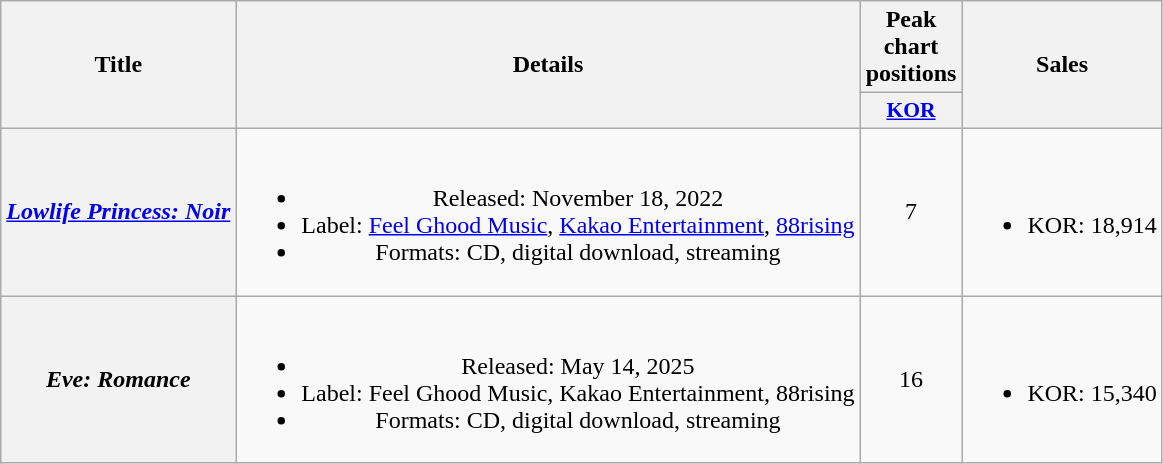<table class="wikitable plainrowheaders" style="text-align:center">
<tr>
<th scope="col" rowspan="2">Title</th>
<th scope="col" rowspan="2">Details</th>
<th scope="col">Peak chart<br>positions</th>
<th scope="col" rowspan="2">Sales</th>
</tr>
<tr>
<th scope="col" style="font-size:90%; width:3em"><a href='#'>KOR</a><br></th>
</tr>
<tr>
<th scope="row"><em><a href='#'>Lowlife Princess: Noir</a></em></th>
<td><br><ul><li>Released: November 18, 2022</li><li>Label: <a href='#'>Feel Ghood Music</a>, <a href='#'>Kakao Entertainment</a>, <a href='#'>88rising</a></li><li>Formats: CD, digital download, streaming</li></ul></td>
<td>7</td>
<td><br><ul><li>KOR: 18,914</li></ul></td>
</tr>
<tr>
<th scope="row"><em>Eve: Romance</em></th>
<td><br><ul><li>Released: May 14, 2025</li><li>Label: Feel Ghood Music, Kakao Entertainment, 88rising</li><li>Formats: CD, digital download, streaming</li></ul></td>
<td>16</td>
<td><br><ul><li>KOR: 15,340</li></ul></td>
</tr>
</table>
